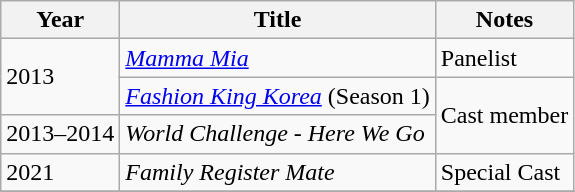<table class="wikitable">
<tr>
<th>Year</th>
<th>Title</th>
<th>Notes</th>
</tr>
<tr>
<td rowspan="2">2013</td>
<td><em><a href='#'>Mamma Mia</a></em></td>
<td>Panelist </td>
</tr>
<tr>
<td><em><a href='#'>Fashion King Korea</a></em> (Season 1)</td>
<td rowspan="2">Cast member</td>
</tr>
<tr>
<td>2013–2014</td>
<td><em>World Challenge - Here We Go</em></td>
</tr>
<tr>
<td>2021</td>
<td><em>Family Register Mate</em></td>
<td>Special Cast</td>
</tr>
<tr>
</tr>
</table>
